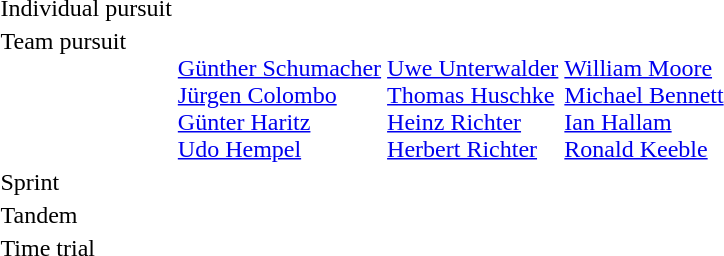<table>
<tr>
<td>Individual pursuit<br></td>
<td></td>
<td></td>
<td></td>
</tr>
<tr valign="top">
<td>Team pursuit<br></td>
<td><br><a href='#'>Günther Schumacher</a><br><a href='#'>Jürgen Colombo</a><br><a href='#'>Günter Haritz</a><br><a href='#'>Udo Hempel</a></td>
<td><br><a href='#'>Uwe Unterwalder</a><br><a href='#'>Thomas Huschke</a><br><a href='#'>Heinz Richter</a><br><a href='#'>Herbert Richter</a></td>
<td><br><a href='#'>William Moore</a><br><a href='#'>Michael Bennett</a><br><a href='#'>Ian Hallam</a><br><a href='#'>Ronald Keeble</a></td>
</tr>
<tr>
<td>Sprint<br></td>
<td></td>
<td></td>
<td></td>
</tr>
<tr valign="top">
<td>Tandem<br></td>
<td></td>
<td></td>
<td></td>
</tr>
<tr>
<td>Time trial<br></td>
<td></td>
<td></td>
<td></td>
</tr>
</table>
